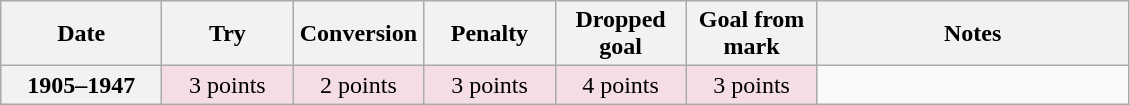<table class="wikitable">
<tr>
<th scope="col" style="width:100px;">Date</th>
<th scope="col" style="width:80px;">Try</th>
<th scope="col" style="width:80px;">Conversion</th>
<th scope="col" style="width:80px;">Penalty</th>
<th scope="col" style="width:80px;">Dropped goal</th>
<th scope="col" style="width:80px;">Goal from mark</th>
<th scope="col" style="width:200px;">Notes<br></th>
</tr>
<tr style="text-align:center;background:#F4DDE7;">
<th>1905–1947</th>
<td>3 points</td>
<td>2 points</td>
<td>3 points</td>
<td>4 points</td>
<td>3 points<br></td>
</tr>
</table>
